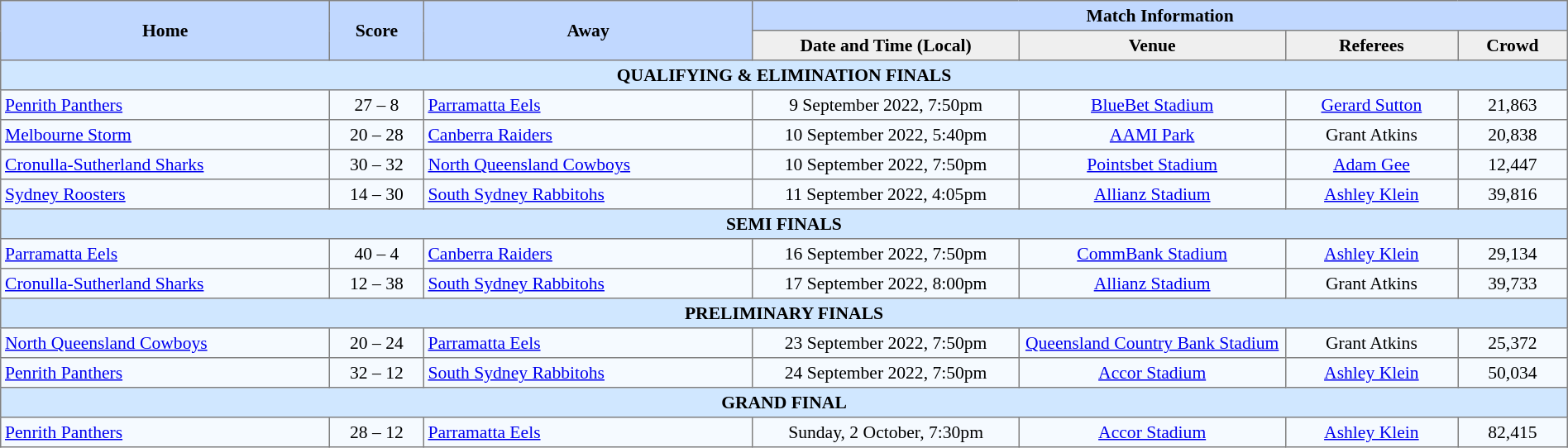<table border="1" cellpadding="3" cellspacing="0" style="border-collapse:collapse; font-size:90%; text-align:center; width:100%;">
<tr style="background:#c1d8ff;">
<th rowspan="2" style="width:21%;">Home</th>
<th rowspan="2" style="width:6%;">Score</th>
<th rowspan="2" style="width:21%;">Away</th>
<th colspan=6>Match Information</th>
</tr>
<tr style="background:#efefef;">
<th width=17%>Date and Time (Local)</th>
<th width=17%>Venue</th>
<th width=11%>Referees</th>
<th width=7%>Crowd</th>
</tr>
<tr style="background:#d0e7ff;">
<td colspan=7><strong>QUALIFYING & ELIMINATION FINALS</strong></td>
</tr>
<tr style="background:#f5faff;">
<td align=left> <a href='#'>Penrith Panthers</a></td>
<td>27 – 8</td>
<td align=left> <a href='#'>Parramatta Eels</a></td>
<td>9 September 2022, 7:50pm</td>
<td><a href='#'>BlueBet Stadium</a></td>
<td><a href='#'>Gerard Sutton</a></td>
<td>21,863</td>
</tr>
<tr style="background:#f5faff;">
<td align=left> <a href='#'>Melbourne Storm</a></td>
<td>20 – 28</td>
<td align=left> <a href='#'>Canberra Raiders</a></td>
<td>10 September 2022, 5:40pm</td>
<td><a href='#'>AAMI Park</a></td>
<td>Grant Atkins</td>
<td>20,838</td>
</tr>
<tr style="background:#f5faff;">
<td align=left> <a href='#'>Cronulla-Sutherland Sharks</a></td>
<td>30 – 32</td>
<td align=left> <a href='#'>North Queensland Cowboys</a></td>
<td>10 September 2022, 7:50pm</td>
<td><a href='#'>Pointsbet Stadium</a></td>
<td><a href='#'>Adam Gee</a></td>
<td>12,447</td>
</tr>
<tr style="background:#f5faff;">
<td align=left> <a href='#'>Sydney Roosters</a></td>
<td>14 – 30</td>
<td align=left> <a href='#'>South Sydney Rabbitohs</a></td>
<td>11 September 2022, 4:05pm</td>
<td><a href='#'>Allianz Stadium</a></td>
<td><a href='#'>Ashley Klein</a></td>
<td>39,816</td>
</tr>
<tr style="background:#d0e7ff;">
<td colspan=7><strong>SEMI FINALS</strong></td>
</tr>
<tr style="background:#f5faff;">
<td align=left> <a href='#'>Parramatta Eels</a></td>
<td>40 – 4</td>
<td align=left> <a href='#'>Canberra Raiders</a></td>
<td>16 September 2022, 7:50pm</td>
<td><a href='#'>CommBank Stadium</a></td>
<td><a href='#'>Ashley Klein</a></td>
<td>29,134</td>
</tr>
<tr style="background:#f5faff;">
<td align=left> <a href='#'>Cronulla-Sutherland Sharks</a></td>
<td>12 – 38</td>
<td align=left> <a href='#'>South Sydney Rabbitohs</a></td>
<td>17 September 2022, 8:00pm</td>
<td><a href='#'>Allianz Stadium</a></td>
<td>Grant Atkins</td>
<td>39,733</td>
</tr>
<tr style="background:#d0e7ff;">
<td colspan=7><strong>PRELIMINARY FINALS</strong></td>
</tr>
<tr style="background:#f5faff;">
<td align=left> <a href='#'>North Queensland Cowboys</a></td>
<td>20 – 24</td>
<td align=left> <a href='#'>Parramatta Eels</a></td>
<td>23 September 2022, 7:50pm</td>
<td><a href='#'>Queensland Country Bank Stadium</a></td>
<td>Grant Atkins</td>
<td>25,372</td>
</tr>
<tr style="background:#f5faff;">
<td align=left> <a href='#'>Penrith Panthers</a></td>
<td>32 – 12</td>
<td align=left> <a href='#'>South Sydney Rabbitohs</a></td>
<td>24 September 2022, 7:50pm</td>
<td><a href='#'>Accor Stadium</a></td>
<td><a href='#'>Ashley Klein</a></td>
<td>50,034</td>
</tr>
<tr style="background:#d0e7ff;">
<td colspan=7><strong>GRAND FINAL</strong></td>
</tr>
<tr style="background:#f5faff;">
<td align=left> <a href='#'>Penrith Panthers</a></td>
<td>28 – 12</td>
<td align=left> <a href='#'>Parramatta Eels</a></td>
<td>Sunday, 2 October, 7:30pm</td>
<td><a href='#'>Accor Stadium</a></td>
<td><a href='#'>Ashley Klein</a></td>
<td>82,415</td>
</tr>
</table>
